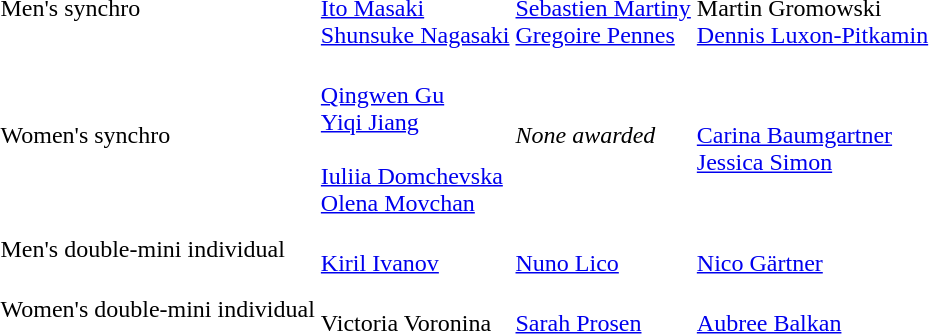<table>
<tr>
<td>Men's synchro</td>
<td><br> <a href='#'>Ito Masaki</a><br><a href='#'>Shunsuke Nagasaki</a></td>
<td><br> <a href='#'>Sebastien Martiny</a><br><a href='#'>Gregoire Pennes</a></td>
<td><br> Martin Gromowski<br><a href='#'>Dennis Luxon-Pitkamin</a></td>
</tr>
<tr>
<td>Women's synchro</td>
<td><br> <a href='#'>Qingwen Gu</a><br><a href='#'>Yiqi Jiang</a><br><br> <a href='#'>Iuliia Domchevska</a><br><a href='#'>Olena Movchan</a></td>
<td><em>None awarded</em></td>
<td><br> <a href='#'>Carina Baumgartner</a><br><a href='#'>Jessica Simon</a></td>
</tr>
<tr>
<td>Men's double-mini individual</td>
<td><br> <a href='#'>Kiril Ivanov</a></td>
<td><br> <a href='#'>Nuno Lico</a></td>
<td><br> <a href='#'>Nico Gärtner</a></td>
</tr>
<tr>
<td>Women's double-mini individual</td>
<td><br> Victoria Voronina</td>
<td><br> <a href='#'>Sarah Prosen</a></td>
<td><br> <a href='#'>Aubree Balkan</a></td>
</tr>
</table>
